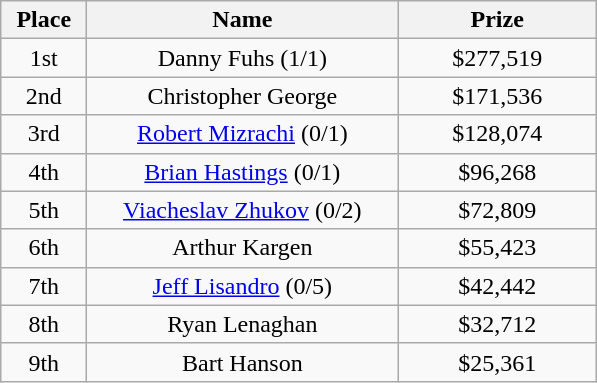<table class="wikitable">
<tr>
<th width="50">Place</th>
<th width="200">Name</th>
<th width="125">Prize</th>
</tr>
<tr>
<td align = "center">1st</td>
<td align = "center">Danny Fuhs (1/1)</td>
<td align = "center">$277,519</td>
</tr>
<tr>
<td align = "center">2nd</td>
<td align = "center">Christopher George</td>
<td align = "center">$171,536</td>
</tr>
<tr>
<td align = "center">3rd</td>
<td align = "center"><a href='#'>Robert Mizrachi</a> (0/1)</td>
<td align = "center">$128,074</td>
</tr>
<tr>
<td align = "center">4th</td>
<td align = "center"><a href='#'>Brian Hastings</a> (0/1)</td>
<td align = "center">$96,268</td>
</tr>
<tr>
<td align = "center">5th</td>
<td align = "center"><a href='#'>Viacheslav Zhukov</a> (0/2)</td>
<td align = "center">$72,809</td>
</tr>
<tr>
<td align = "center">6th</td>
<td align = "center">Arthur Kargen</td>
<td align = "center">$55,423</td>
</tr>
<tr>
<td align = "center">7th</td>
<td align = "center"><a href='#'>Jeff Lisandro</a> (0/5)</td>
<td align = "center">$42,442</td>
</tr>
<tr>
<td align = "center">8th</td>
<td align = "center">Ryan Lenaghan</td>
<td align = "center">$32,712</td>
</tr>
<tr>
<td align = "center">9th</td>
<td align = "center">Bart Hanson</td>
<td align = "center">$25,361</td>
</tr>
</table>
